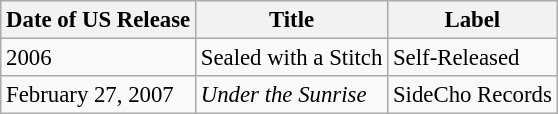<table class="wikitable" style="font-size: 95%;">
<tr>
<th>Date of US Release</th>
<th>Title</th>
<th>Label</th>
</tr>
<tr>
<td>2006</td>
<td>Sealed with a Stitch</td>
<td>Self-Released</td>
</tr>
<tr>
<td>February 27, 2007</td>
<td><em>Under the Sunrise</em></td>
<td>SideCho Records</td>
</tr>
</table>
